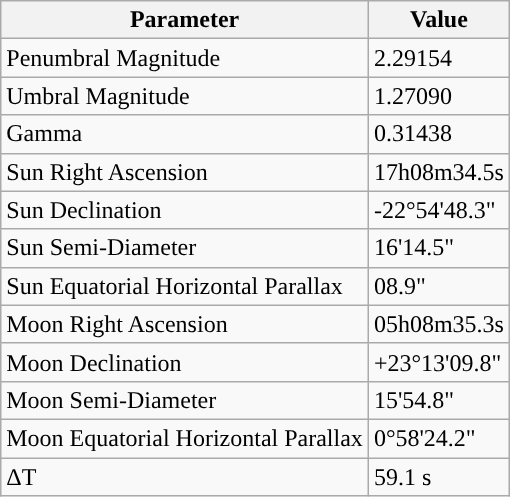<table class="wikitable">
<tr>
<th>Parameter</th>
<th>Value</th>
</tr>
<tr>
<td>Penumbral Magnitude</td>
<td>2.29154</td>
</tr>
<tr>
<td>Umbral Magnitude</td>
<td>1.27090</td>
</tr>
<tr>
<td>Gamma</td>
<td>0.31438</td>
</tr>
<tr>
<td>Sun Right Ascension</td>
<td>17h08m34.5s</td>
</tr>
<tr>
<td>Sun Declination</td>
<td>-22°54'48.3"</td>
</tr>
<tr>
<td>Sun Semi-Diameter</td>
<td>16'14.5"</td>
</tr>
<tr>
<td>Sun Equatorial Horizontal Parallax</td>
<td>08.9"</td>
</tr>
<tr>
<td>Moon Right Ascension</td>
<td>05h08m35.3s</td>
</tr>
<tr>
<td>Moon Declination</td>
<td>+23°13'09.8"</td>
</tr>
<tr>
<td>Moon Semi-Diameter</td>
<td>15'54.8"</td>
</tr>
<tr>
<td>Moon Equatorial Horizontal Parallax</td>
<td>0°58'24.2"</td>
</tr>
<tr>
<td>ΔT</td>
<td>59.1 s</td>
</tr>
</table>
